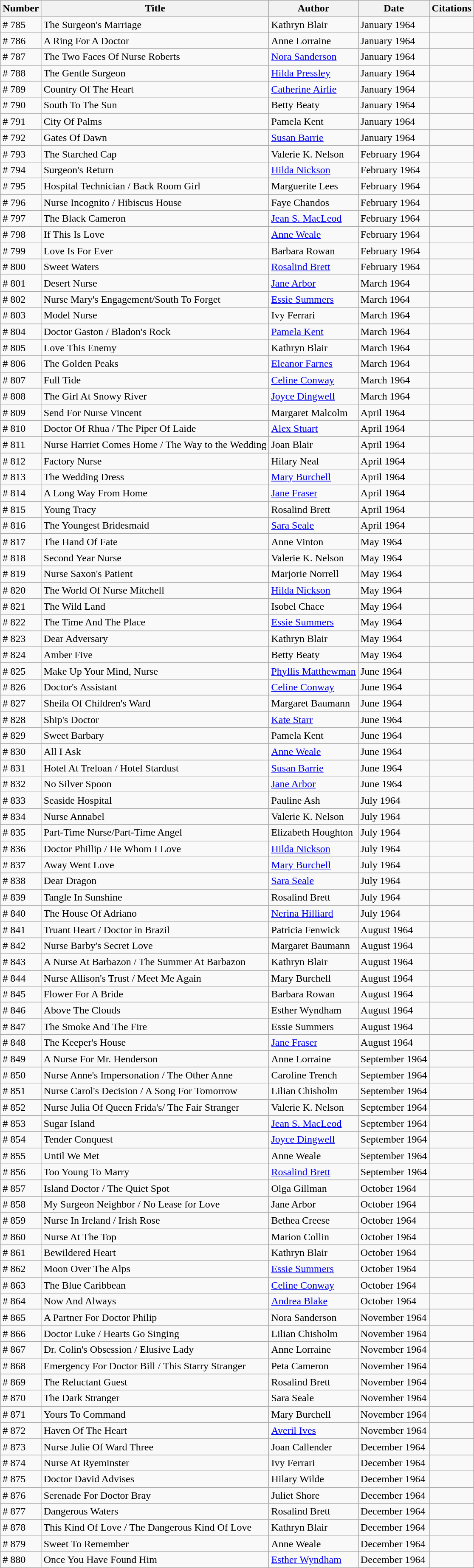<table class="wikitable">
<tr>
<th>Number</th>
<th>Title</th>
<th>Author</th>
<th>Date</th>
<th>Citations</th>
</tr>
<tr>
<td># 785</td>
<td>The Surgeon's Marriage</td>
<td>Kathryn Blair</td>
<td>January 1964</td>
<td></td>
</tr>
<tr>
<td># 786</td>
<td>A Ring For A Doctor</td>
<td>Anne Lorraine</td>
<td>January 1964</td>
<td></td>
</tr>
<tr>
<td># 787</td>
<td>The Two Faces Of Nurse Roberts</td>
<td><a href='#'>Nora Sanderson</a></td>
<td>January 1964</td>
<td></td>
</tr>
<tr>
<td># 788</td>
<td>The Gentle Surgeon</td>
<td><a href='#'>Hilda Pressley</a></td>
<td>January 1964</td>
<td></td>
</tr>
<tr>
<td># 789</td>
<td>Country Of The Heart</td>
<td><a href='#'>Catherine Airlie</a></td>
<td>January 1964</td>
<td></td>
</tr>
<tr>
<td># 790</td>
<td>South To The Sun</td>
<td>Betty Beaty</td>
<td>January 1964</td>
<td></td>
</tr>
<tr>
<td># 791</td>
<td>City Of Palms</td>
<td>Pamela Kent</td>
<td>January 1964</td>
<td></td>
</tr>
<tr>
<td># 792</td>
<td>Gates Of Dawn</td>
<td><a href='#'>Susan Barrie</a></td>
<td>January 1964</td>
<td></td>
</tr>
<tr>
<td># 793</td>
<td>The Starched Cap</td>
<td>Valerie K. Nelson</td>
<td>February 1964</td>
<td></td>
</tr>
<tr>
<td># 794</td>
<td>Surgeon's Return</td>
<td><a href='#'>Hilda Nickson</a></td>
<td>February 1964</td>
<td></td>
</tr>
<tr>
<td># 795</td>
<td>Hospital Technician / Back Room Girl</td>
<td>Marguerite Lees</td>
<td>February 1964</td>
<td></td>
</tr>
<tr>
<td># 796</td>
<td>Nurse Incognito / Hibiscus House</td>
<td>Faye Chandos</td>
<td>February 1964</td>
<td></td>
</tr>
<tr>
<td># 797</td>
<td>The Black Cameron</td>
<td><a href='#'>Jean S. MacLeod</a></td>
<td>February 1964</td>
<td></td>
</tr>
<tr>
<td># 798</td>
<td>If This Is Love</td>
<td><a href='#'>Anne Weale</a></td>
<td>February 1964</td>
<td></td>
</tr>
<tr>
<td># 799</td>
<td>Love Is For Ever</td>
<td>Barbara Rowan</td>
<td>February 1964</td>
<td></td>
</tr>
<tr>
<td># 800</td>
<td>Sweet Waters</td>
<td><a href='#'>Rosalind Brett</a></td>
<td>February 1964</td>
<td></td>
</tr>
<tr>
<td># 801</td>
<td>Desert Nurse</td>
<td><a href='#'>Jane Arbor</a></td>
<td>March 1964</td>
<td></td>
</tr>
<tr>
<td># 802</td>
<td>Nurse Mary's Engagement/South To Forget</td>
<td><a href='#'>Essie Summers</a></td>
<td>March 1964</td>
<td></td>
</tr>
<tr>
<td># 803</td>
<td>Model Nurse</td>
<td>Ivy Ferrari</td>
<td>March 1964</td>
<td></td>
</tr>
<tr>
<td># 804</td>
<td>Doctor Gaston / Bladon's Rock</td>
<td><a href='#'>Pamela Kent</a></td>
<td>March 1964</td>
<td></td>
</tr>
<tr>
<td># 805</td>
<td>Love This Enemy</td>
<td>Kathryn Blair</td>
<td>March 1964</td>
<td></td>
</tr>
<tr>
<td># 806</td>
<td>The Golden Peaks</td>
<td><a href='#'>Eleanor Farnes</a></td>
<td>March 1964</td>
<td></td>
</tr>
<tr>
<td># 807</td>
<td>Full Tide</td>
<td><a href='#'>Celine Conway</a></td>
<td>March 1964</td>
<td></td>
</tr>
<tr>
<td># 808</td>
<td>The Girl At Snowy River</td>
<td><a href='#'>Joyce Dingwell</a></td>
<td>March 1964</td>
<td></td>
</tr>
<tr>
<td># 809</td>
<td>Send For Nurse Vincent</td>
<td>Margaret Malcolm</td>
<td>April 1964</td>
<td></td>
</tr>
<tr>
<td># 810</td>
<td>Doctor Of Rhua / The Piper Of Laide</td>
<td><a href='#'>Alex Stuart</a></td>
<td>April 1964</td>
<td></td>
</tr>
<tr>
<td># 811</td>
<td>Nurse Harriet Comes Home / The Way to the Wedding</td>
<td>Joan Blair</td>
<td>April 1964</td>
<td></td>
</tr>
<tr>
<td># 812</td>
<td>Factory Nurse</td>
<td>Hilary Neal</td>
<td>April 1964</td>
<td></td>
</tr>
<tr>
<td># 813</td>
<td>The Wedding Dress</td>
<td><a href='#'>Mary Burchell</a></td>
<td>April 1964</td>
<td></td>
</tr>
<tr>
<td># 814</td>
<td>A Long Way From Home</td>
<td><a href='#'>Jane Fraser</a></td>
<td>April 1964</td>
<td></td>
</tr>
<tr>
<td># 815</td>
<td>Young Tracy</td>
<td>Rosalind Brett</td>
<td>April 1964</td>
<td></td>
</tr>
<tr>
<td># 816</td>
<td>The Youngest Bridesmaid</td>
<td><a href='#'>Sara Seale</a></td>
<td>April 1964</td>
<td></td>
</tr>
<tr>
<td># 817</td>
<td>The Hand Of Fate</td>
<td>Anne Vinton</td>
<td>May 1964</td>
<td></td>
</tr>
<tr>
<td># 818</td>
<td>Second Year Nurse</td>
<td>Valerie K. Nelson</td>
<td>May 1964</td>
<td></td>
</tr>
<tr>
<td># 819</td>
<td>Nurse Saxon's Patient</td>
<td>Marjorie Norrell</td>
<td>May 1964</td>
<td></td>
</tr>
<tr>
<td># 820</td>
<td>The World Of Nurse Mitchell</td>
<td><a href='#'>Hilda Nickson</a></td>
<td>May 1964</td>
<td></td>
</tr>
<tr>
<td># 821</td>
<td>The Wild Land</td>
<td>Isobel Chace</td>
<td>May 1964</td>
<td></td>
</tr>
<tr>
<td># 822</td>
<td>The Time And The Place</td>
<td><a href='#'>Essie Summers</a></td>
<td>May 1964</td>
<td></td>
</tr>
<tr>
<td># 823</td>
<td>Dear Adversary</td>
<td>Kathryn Blair</td>
<td>May 1964</td>
<td></td>
</tr>
<tr>
<td># 824</td>
<td>Amber Five</td>
<td>Betty Beaty</td>
<td>May 1964</td>
<td></td>
</tr>
<tr>
<td># 825</td>
<td>Make Up Your Mind, Nurse</td>
<td><a href='#'>Phyllis Matthewman</a></td>
<td>June 1964</td>
<td></td>
</tr>
<tr>
<td># 826</td>
<td>Doctor's Assistant</td>
<td><a href='#'>Celine Conway</a></td>
<td>June 1964</td>
<td></td>
</tr>
<tr>
<td># 827</td>
<td>Sheila Of Children's Ward</td>
<td>Margaret Baumann</td>
<td>June 1964</td>
<td></td>
</tr>
<tr>
<td># 828</td>
<td>Ship's Doctor</td>
<td><a href='#'>Kate Starr</a></td>
<td>June 1964</td>
<td></td>
</tr>
<tr>
<td># 829</td>
<td>Sweet Barbary</td>
<td>Pamela Kent</td>
<td>June 1964</td>
<td></td>
</tr>
<tr>
<td># 830</td>
<td>All I Ask</td>
<td><a href='#'>Anne Weale</a></td>
<td>June 1964</td>
<td></td>
</tr>
<tr>
<td># 831</td>
<td>Hotel At Treloan / Hotel Stardust</td>
<td><a href='#'>Susan Barrie</a></td>
<td>June 1964</td>
<td></td>
</tr>
<tr>
<td># 832</td>
<td>No Silver Spoon</td>
<td><a href='#'>Jane Arbor</a></td>
<td>June 1964</td>
<td></td>
</tr>
<tr>
<td># 833</td>
<td>Seaside Hospital</td>
<td>Pauline Ash</td>
<td>July 1964</td>
<td></td>
</tr>
<tr>
<td># 834</td>
<td>Nurse Annabel</td>
<td>Valerie K. Nelson</td>
<td>July 1964</td>
<td></td>
</tr>
<tr>
<td># 835</td>
<td>Part-Time Nurse/Part-Time Angel</td>
<td>Elizabeth Houghton</td>
<td>July 1964</td>
<td></td>
</tr>
<tr>
<td># 836</td>
<td>Doctor Phillip / He Whom I Love</td>
<td><a href='#'>Hilda Nickson</a></td>
<td>July 1964</td>
<td></td>
</tr>
<tr>
<td># 837</td>
<td>Away Went Love</td>
<td><a href='#'>Mary Burchell</a></td>
<td>July 1964</td>
<td></td>
</tr>
<tr>
<td># 838</td>
<td>Dear Dragon</td>
<td><a href='#'>Sara Seale</a></td>
<td>July 1964</td>
<td></td>
</tr>
<tr>
<td># 839</td>
<td>Tangle In Sunshine</td>
<td>Rosalind Brett</td>
<td>July 1964</td>
<td></td>
</tr>
<tr>
<td># 840</td>
<td>The House Of Adriano</td>
<td><a href='#'>Nerina Hilliard</a></td>
<td>July 1964</td>
<td></td>
</tr>
<tr>
<td># 841</td>
<td>Truant Heart / Doctor in Brazil</td>
<td>Patricia Fenwick</td>
<td>August 1964</td>
<td></td>
</tr>
<tr>
<td># 842</td>
<td>Nurse Barby's Secret Love</td>
<td>Margaret Baumann</td>
<td>August 1964</td>
<td></td>
</tr>
<tr>
<td># 843</td>
<td>A Nurse At Barbazon / The Summer At Barbazon</td>
<td>Kathryn Blair</td>
<td>August 1964</td>
<td></td>
</tr>
<tr>
<td># 844</td>
<td>Nurse Allison's Trust / Meet Me Again</td>
<td>Mary Burchell</td>
<td>August 1964</td>
<td></td>
</tr>
<tr>
<td># 845</td>
<td>Flower For A Bride</td>
<td>Barbara Rowan</td>
<td>August 1964</td>
<td></td>
</tr>
<tr>
<td># 846</td>
<td>Above The Clouds</td>
<td>Esther Wyndham</td>
<td>August 1964</td>
<td></td>
</tr>
<tr>
<td># 847</td>
<td>The Smoke And The Fire</td>
<td>Essie Summers</td>
<td>August 1964</td>
<td></td>
</tr>
<tr>
<td># 848</td>
<td>The Keeper's House</td>
<td><a href='#'>Jane Fraser</a></td>
<td>August 1964</td>
<td></td>
</tr>
<tr>
<td># 849</td>
<td>A Nurse For Mr. Henderson</td>
<td>Anne Lorraine</td>
<td>September 1964</td>
<td></td>
</tr>
<tr>
<td># 850</td>
<td>Nurse Anne's Impersonation / The Other Anne</td>
<td>Caroline Trench</td>
<td>September 1964</td>
<td></td>
</tr>
<tr>
<td># 851</td>
<td>Nurse Carol's Decision / A Song For Tomorrow</td>
<td>Lilian Chisholm</td>
<td>September 1964</td>
<td></td>
</tr>
<tr>
<td># 852</td>
<td>Nurse Julia Of Queen Frida's/ The Fair Stranger</td>
<td>Valerie K. Nelson</td>
<td>September 1964</td>
<td></td>
</tr>
<tr>
<td># 853</td>
<td>Sugar Island</td>
<td><a href='#'>Jean S. MacLeod</a></td>
<td>September 1964</td>
<td></td>
</tr>
<tr>
<td># 854</td>
<td>Tender Conquest</td>
<td><a href='#'>Joyce Dingwell</a></td>
<td>September 1964</td>
<td></td>
</tr>
<tr>
<td># 855</td>
<td>Until We Met</td>
<td>Anne Weale</td>
<td>September 1964</td>
<td></td>
</tr>
<tr>
<td># 856</td>
<td>Too Young To Marry</td>
<td><a href='#'>Rosalind Brett</a></td>
<td>September 1964</td>
<td></td>
</tr>
<tr>
<td># 857</td>
<td>Island Doctor / The Quiet Spot</td>
<td>Olga Gillman</td>
<td>October 1964</td>
<td></td>
</tr>
<tr>
<td># 858</td>
<td>My Surgeon Neighbor / No Lease for Love</td>
<td>Jane Arbor</td>
<td>October 1964</td>
<td></td>
</tr>
<tr>
<td># 859</td>
<td>Nurse In Ireland / Irish Rose</td>
<td>Bethea Creese</td>
<td>October 1964</td>
<td></td>
</tr>
<tr>
<td># 860</td>
<td>Nurse At The Top</td>
<td>Marion Collin</td>
<td>October 1964</td>
<td></td>
</tr>
<tr>
<td># 861</td>
<td>Bewildered Heart</td>
<td>Kathryn Blair</td>
<td>October 1964</td>
<td></td>
</tr>
<tr>
<td># 862</td>
<td>Moon Over The Alps</td>
<td><a href='#'>Essie Summers</a></td>
<td>October 1964</td>
<td></td>
</tr>
<tr>
<td># 863</td>
<td>The Blue Caribbean</td>
<td><a href='#'>Celine Conway</a></td>
<td>October 1964</td>
<td></td>
</tr>
<tr>
<td># 864</td>
<td>Now And Always</td>
<td><a href='#'>Andrea Blake</a></td>
<td>October 1964</td>
<td></td>
</tr>
<tr>
<td># 865</td>
<td>A Partner For Doctor Philip</td>
<td>Nora Sanderson</td>
<td>November 1964</td>
<td></td>
</tr>
<tr>
<td># 866</td>
<td>Doctor Luke / Hearts Go Singing</td>
<td>Lilian Chisholm</td>
<td>November 1964</td>
<td></td>
</tr>
<tr>
<td># 867</td>
<td>Dr. Colin's Obsession / Elusive Lady</td>
<td>Anne Lorraine</td>
<td>November 1964</td>
<td></td>
</tr>
<tr>
<td># 868</td>
<td>Emergency For Doctor Bill / This Starry Stranger</td>
<td>Peta Cameron</td>
<td>November 1964</td>
<td></td>
</tr>
<tr>
<td># 869</td>
<td>The Reluctant Guest</td>
<td>Rosalind Brett</td>
<td>November 1964</td>
<td></td>
</tr>
<tr>
<td># 870</td>
<td>The Dark Stranger</td>
<td>Sara Seale</td>
<td>November 1964</td>
<td></td>
</tr>
<tr>
<td># 871</td>
<td>Yours To Command</td>
<td>Mary Burchell</td>
<td>November 1964</td>
<td></td>
</tr>
<tr>
<td># 872</td>
<td>Haven Of The Heart</td>
<td><a href='#'>Averil Ives</a></td>
<td>November 1964</td>
<td></td>
</tr>
<tr>
<td># 873</td>
<td>Nurse Julie Of Ward Three</td>
<td>Joan Callender</td>
<td>December 1964</td>
<td></td>
</tr>
<tr>
<td># 874</td>
<td>Nurse At Ryeminster</td>
<td>Ivy Ferrari</td>
<td>December 1964</td>
<td></td>
</tr>
<tr>
<td># 875</td>
<td>Doctor David Advises</td>
<td>Hilary Wilde</td>
<td>December 1964</td>
<td></td>
</tr>
<tr>
<td># 876</td>
<td>Serenade For Doctor Bray</td>
<td>Juliet Shore</td>
<td>December 1964</td>
<td></td>
</tr>
<tr>
<td># 877</td>
<td>Dangerous Waters</td>
<td>Rosalind Brett</td>
<td>December 1964</td>
<td></td>
</tr>
<tr>
<td># 878</td>
<td>This Kind Of Love / The Dangerous Kind Of Love</td>
<td>Kathryn Blair</td>
<td>December 1964</td>
<td></td>
</tr>
<tr>
<td># 879</td>
<td>Sweet To Remember</td>
<td>Anne Weale</td>
<td>December 1964</td>
<td></td>
</tr>
<tr>
<td># 880</td>
<td>Once You Have Found Him</td>
<td><a href='#'>Esther Wyndham</a></td>
<td>December 1964</td>
<td></td>
</tr>
</table>
